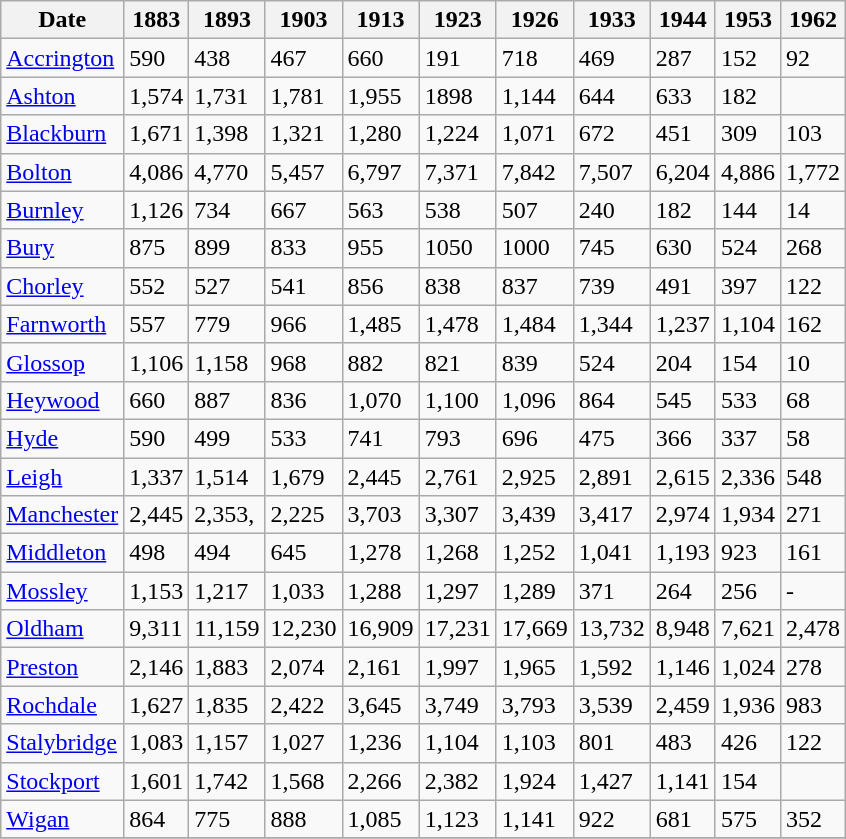<table class="wikitable">
<tr>
<th>Date</th>
<th>1883</th>
<th>1893</th>
<th>1903</th>
<th>1913</th>
<th>1923</th>
<th>1926</th>
<th>1933</th>
<th>1944</th>
<th>1953</th>
<th>1962</th>
</tr>
<tr>
<td><a href='#'>Accrington</a></td>
<td>590</td>
<td>438</td>
<td>467</td>
<td>660</td>
<td>191</td>
<td>718</td>
<td>469</td>
<td>287</td>
<td>152</td>
<td>92</td>
</tr>
<tr>
<td><a href='#'>Ashton</a></td>
<td>1,574</td>
<td>1,731</td>
<td>1,781</td>
<td>1,955</td>
<td>1898</td>
<td>1,144</td>
<td>644</td>
<td>633</td>
<td>182</td>
</tr>
<tr>
<td><a href='#'>Blackburn</a></td>
<td>1,671</td>
<td>1,398</td>
<td>1,321</td>
<td>1,280</td>
<td>1,224</td>
<td>1,071</td>
<td>672</td>
<td>451</td>
<td>309</td>
<td>103</td>
</tr>
<tr>
<td><a href='#'>Bolton</a></td>
<td>4,086</td>
<td>4,770</td>
<td>5,457</td>
<td>6,797</td>
<td>7,371</td>
<td>7,842</td>
<td>7,507</td>
<td>6,204</td>
<td>4,886</td>
<td>1,772</td>
</tr>
<tr>
<td><a href='#'>Burnley</a></td>
<td>1,126</td>
<td>734</td>
<td>667</td>
<td>563</td>
<td>538</td>
<td>507</td>
<td>240</td>
<td>182</td>
<td>144</td>
<td>14</td>
</tr>
<tr>
<td><a href='#'>Bury</a></td>
<td>875</td>
<td>899</td>
<td>833</td>
<td>955</td>
<td>1050</td>
<td>1000</td>
<td>745</td>
<td>630</td>
<td>524</td>
<td>268</td>
</tr>
<tr>
<td><a href='#'>Chorley</a></td>
<td>552</td>
<td>527</td>
<td>541</td>
<td>856</td>
<td>838</td>
<td>837</td>
<td>739</td>
<td>491</td>
<td>397</td>
<td>122</td>
</tr>
<tr>
<td><a href='#'>Farnworth</a></td>
<td>557</td>
<td>779</td>
<td>966</td>
<td>1,485</td>
<td>1,478</td>
<td>1,484</td>
<td>1,344</td>
<td>1,237</td>
<td>1,104</td>
<td>162</td>
</tr>
<tr>
<td><a href='#'>Glossop</a></td>
<td>1,106</td>
<td>1,158</td>
<td>968</td>
<td>882</td>
<td>821</td>
<td>839</td>
<td>524</td>
<td>204</td>
<td>154</td>
<td>10</td>
</tr>
<tr>
<td><a href='#'>Heywood</a></td>
<td>660</td>
<td>887</td>
<td>836</td>
<td>1,070</td>
<td>1,100</td>
<td>1,096</td>
<td>864</td>
<td>545</td>
<td>533</td>
<td>68</td>
</tr>
<tr>
<td><a href='#'>Hyde</a></td>
<td>590</td>
<td>499</td>
<td>533</td>
<td>741</td>
<td>793</td>
<td>696</td>
<td>475</td>
<td>366</td>
<td>337</td>
<td>58</td>
</tr>
<tr>
<td><a href='#'>Leigh</a></td>
<td>1,337</td>
<td>1,514</td>
<td>1,679</td>
<td>2,445</td>
<td>2,761</td>
<td>2,925</td>
<td>2,891</td>
<td>2,615</td>
<td>2,336</td>
<td>548</td>
</tr>
<tr>
<td><a href='#'>Manchester</a></td>
<td>2,445</td>
<td>2,353,</td>
<td>2,225</td>
<td>3,703</td>
<td>3,307</td>
<td>3,439</td>
<td>3,417</td>
<td>2,974</td>
<td>1,934</td>
<td>271</td>
</tr>
<tr>
<td><a href='#'>Middleton</a></td>
<td>498</td>
<td>494</td>
<td>645</td>
<td>1,278</td>
<td>1,268</td>
<td>1,252</td>
<td>1,041</td>
<td>1,193</td>
<td>923</td>
<td>161</td>
</tr>
<tr>
<td><a href='#'>Mossley</a></td>
<td>1,153</td>
<td>1,217</td>
<td>1,033</td>
<td>1,288</td>
<td>1,297</td>
<td>1,289</td>
<td>371</td>
<td>264</td>
<td>256</td>
<td>-</td>
</tr>
<tr>
<td><a href='#'>Oldham</a></td>
<td>9,311</td>
<td>11,159</td>
<td>12,230</td>
<td>16,909</td>
<td>17,231</td>
<td>17,669</td>
<td>13,732</td>
<td>8,948</td>
<td>7,621</td>
<td>2,478</td>
</tr>
<tr>
<td><a href='#'>Preston</a></td>
<td>2,146</td>
<td>1,883</td>
<td>2,074</td>
<td>2,161</td>
<td>1,997</td>
<td>1,965</td>
<td>1,592</td>
<td>1,146</td>
<td>1,024</td>
<td>278</td>
</tr>
<tr>
<td><a href='#'>Rochdale</a></td>
<td>1,627</td>
<td>1,835</td>
<td>2,422</td>
<td>3,645</td>
<td>3,749</td>
<td>3,793</td>
<td>3,539</td>
<td>2,459</td>
<td>1,936</td>
<td>983</td>
</tr>
<tr>
<td><a href='#'>Stalybridge</a></td>
<td>1,083</td>
<td>1,157</td>
<td>1,027</td>
<td>1,236</td>
<td>1,104</td>
<td>1,103</td>
<td>801</td>
<td>483</td>
<td>426</td>
<td>122</td>
</tr>
<tr>
<td><a href='#'>Stockport</a></td>
<td>1,601</td>
<td>1,742</td>
<td>1,568</td>
<td>2,266</td>
<td>2,382</td>
<td>1,924</td>
<td>1,427</td>
<td>1,141</td>
<td>154</td>
</tr>
<tr>
<td><a href='#'>Wigan</a></td>
<td>864</td>
<td>775</td>
<td>888</td>
<td>1,085</td>
<td>1,123</td>
<td>1,141</td>
<td>922</td>
<td>681</td>
<td>575</td>
<td>352</td>
</tr>
<tr>
</tr>
</table>
